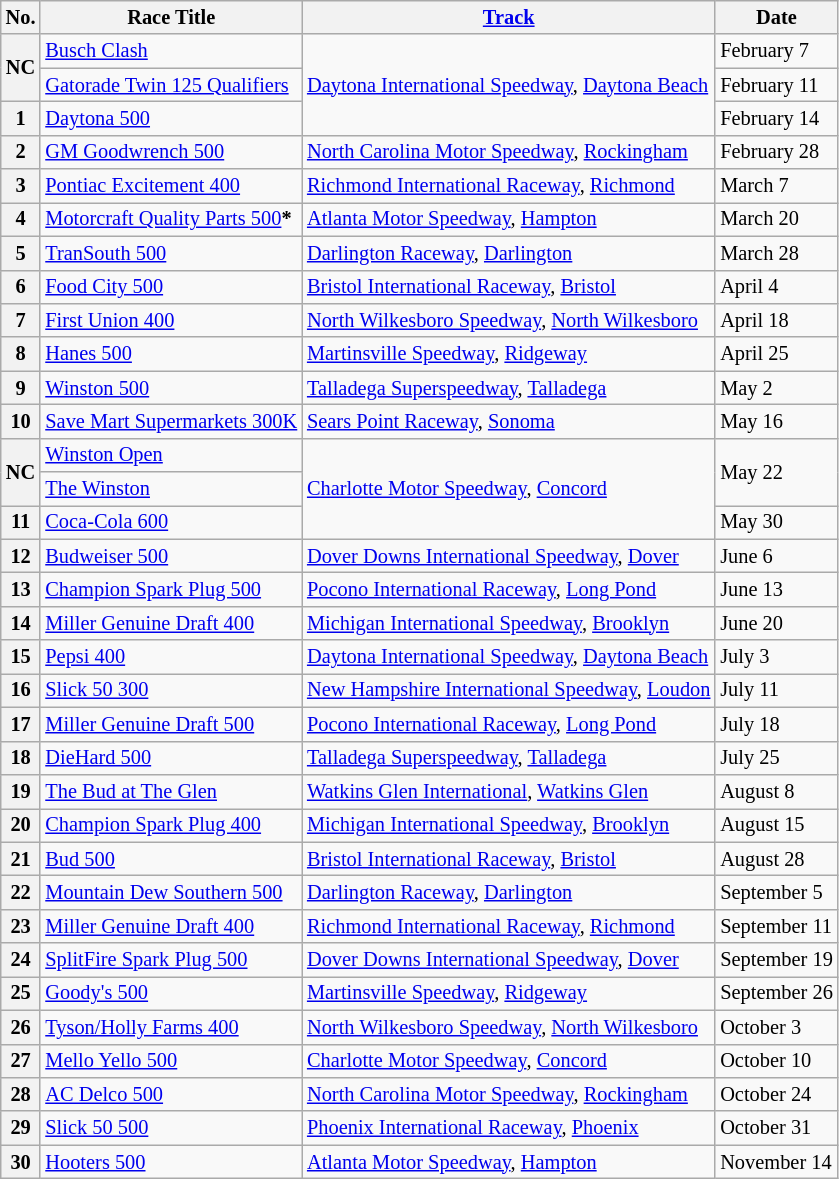<table class="wikitable" style="font-size:85%;">
<tr>
<th>No.</th>
<th>Race Title</th>
<th><a href='#'>Track</a></th>
<th>Date</th>
</tr>
<tr>
<th rowspan=2>NC</th>
<td><a href='#'>Busch Clash</a></td>
<td rowspan=3><a href='#'>Daytona International Speedway</a>, <a href='#'>Daytona Beach</a></td>
<td>February 7</td>
</tr>
<tr>
<td><a href='#'>Gatorade Twin 125 Qualifiers</a></td>
<td>February 11</td>
</tr>
<tr>
<th>1</th>
<td><a href='#'>Daytona 500</a></td>
<td>February 14</td>
</tr>
<tr>
<th>2</th>
<td><a href='#'>GM Goodwrench 500</a></td>
<td><a href='#'>North Carolina Motor Speedway</a>, <a href='#'>Rockingham</a></td>
<td>February 28</td>
</tr>
<tr>
<th>3</th>
<td><a href='#'>Pontiac Excitement 400</a></td>
<td><a href='#'>Richmond International Raceway</a>, <a href='#'>Richmond</a></td>
<td>March 7</td>
</tr>
<tr>
<th>4</th>
<td><a href='#'>Motorcraft Quality Parts 500</a><strong>*</strong></td>
<td><a href='#'>Atlanta Motor Speedway</a>, <a href='#'>Hampton</a></td>
<td>March 20</td>
</tr>
<tr>
<th>5</th>
<td><a href='#'>TranSouth 500</a></td>
<td><a href='#'>Darlington Raceway</a>, <a href='#'>Darlington</a></td>
<td>March 28</td>
</tr>
<tr>
<th>6</th>
<td><a href='#'>Food City 500</a></td>
<td><a href='#'>Bristol International Raceway</a>, <a href='#'>Bristol</a></td>
<td>April 4</td>
</tr>
<tr>
<th>7</th>
<td><a href='#'>First Union 400</a></td>
<td><a href='#'>North Wilkesboro Speedway</a>, <a href='#'>North Wilkesboro</a></td>
<td>April 18</td>
</tr>
<tr>
<th>8</th>
<td><a href='#'>Hanes 500</a></td>
<td><a href='#'>Martinsville Speedway</a>, <a href='#'>Ridgeway</a></td>
<td>April 25</td>
</tr>
<tr>
<th>9</th>
<td><a href='#'>Winston 500</a></td>
<td><a href='#'>Talladega Superspeedway</a>, <a href='#'>Talladega</a></td>
<td>May 2</td>
</tr>
<tr>
<th>10</th>
<td><a href='#'>Save Mart Supermarkets 300K</a></td>
<td><a href='#'>Sears Point Raceway</a>, <a href='#'>Sonoma</a></td>
<td>May 16</td>
</tr>
<tr>
<th rowspan=2>NC</th>
<td><a href='#'>Winston Open</a></td>
<td rowspan=3><a href='#'>Charlotte Motor Speedway</a>, <a href='#'>Concord</a></td>
<td rowspan=2>May 22</td>
</tr>
<tr>
<td><a href='#'>The Winston</a></td>
</tr>
<tr>
<th>11</th>
<td><a href='#'>Coca-Cola 600</a></td>
<td>May 30</td>
</tr>
<tr>
<th>12</th>
<td><a href='#'>Budweiser 500</a></td>
<td><a href='#'>Dover Downs International Speedway</a>, <a href='#'>Dover</a></td>
<td>June 6</td>
</tr>
<tr>
<th>13</th>
<td><a href='#'>Champion Spark Plug 500</a></td>
<td><a href='#'>Pocono International Raceway</a>, <a href='#'>Long Pond</a></td>
<td>June 13</td>
</tr>
<tr>
<th>14</th>
<td><a href='#'>Miller Genuine Draft 400</a></td>
<td><a href='#'>Michigan International Speedway</a>, <a href='#'>Brooklyn</a></td>
<td>June 20</td>
</tr>
<tr>
<th>15</th>
<td><a href='#'>Pepsi 400</a></td>
<td><a href='#'>Daytona International Speedway</a>, <a href='#'>Daytona Beach</a></td>
<td>July 3</td>
</tr>
<tr>
<th>16</th>
<td><a href='#'>Slick 50 300</a></td>
<td><a href='#'>New Hampshire International Speedway</a>, <a href='#'>Loudon</a></td>
<td>July 11</td>
</tr>
<tr>
<th>17</th>
<td><a href='#'>Miller Genuine Draft 500</a></td>
<td><a href='#'>Pocono International Raceway</a>, <a href='#'>Long Pond</a></td>
<td>July 18</td>
</tr>
<tr>
<th>18</th>
<td><a href='#'>DieHard 500</a></td>
<td><a href='#'>Talladega Superspeedway</a>, <a href='#'>Talladega</a></td>
<td>July 25</td>
</tr>
<tr>
<th>19</th>
<td><a href='#'>The Bud at The Glen</a></td>
<td><a href='#'>Watkins Glen International</a>, <a href='#'>Watkins Glen</a></td>
<td>August 8</td>
</tr>
<tr>
<th>20</th>
<td><a href='#'>Champion Spark Plug 400</a></td>
<td><a href='#'>Michigan International Speedway</a>, <a href='#'>Brooklyn</a></td>
<td>August 15</td>
</tr>
<tr>
<th>21</th>
<td><a href='#'>Bud 500</a></td>
<td><a href='#'>Bristol International Raceway</a>, <a href='#'>Bristol</a></td>
<td>August 28</td>
</tr>
<tr>
<th>22</th>
<td><a href='#'>Mountain Dew Southern 500</a></td>
<td><a href='#'>Darlington Raceway</a>, <a href='#'>Darlington</a></td>
<td>September 5</td>
</tr>
<tr>
<th>23</th>
<td><a href='#'>Miller Genuine Draft 400</a></td>
<td><a href='#'>Richmond International Raceway</a>, <a href='#'>Richmond</a></td>
<td>September 11</td>
</tr>
<tr>
<th>24</th>
<td><a href='#'>SplitFire Spark Plug 500</a></td>
<td><a href='#'>Dover Downs International Speedway</a>, <a href='#'>Dover</a></td>
<td>September 19</td>
</tr>
<tr>
<th>25</th>
<td><a href='#'>Goody's 500</a></td>
<td><a href='#'>Martinsville Speedway</a>, <a href='#'>Ridgeway</a></td>
<td>September 26</td>
</tr>
<tr>
<th>26</th>
<td><a href='#'>Tyson/Holly Farms 400</a></td>
<td><a href='#'>North Wilkesboro Speedway</a>, <a href='#'>North Wilkesboro</a></td>
<td>October 3</td>
</tr>
<tr>
<th>27</th>
<td><a href='#'>Mello Yello 500</a></td>
<td><a href='#'>Charlotte Motor Speedway</a>, <a href='#'>Concord</a></td>
<td>October 10</td>
</tr>
<tr>
<th>28</th>
<td><a href='#'>AC Delco 500</a></td>
<td><a href='#'>North Carolina Motor Speedway</a>, <a href='#'>Rockingham</a></td>
<td>October 24</td>
</tr>
<tr>
<th>29</th>
<td><a href='#'>Slick 50 500</a></td>
<td><a href='#'>Phoenix International Raceway</a>, <a href='#'>Phoenix</a></td>
<td>October 31</td>
</tr>
<tr>
<th>30</th>
<td><a href='#'>Hooters 500</a></td>
<td><a href='#'>Atlanta Motor Speedway</a>, <a href='#'>Hampton</a></td>
<td>November 14</td>
</tr>
</table>
